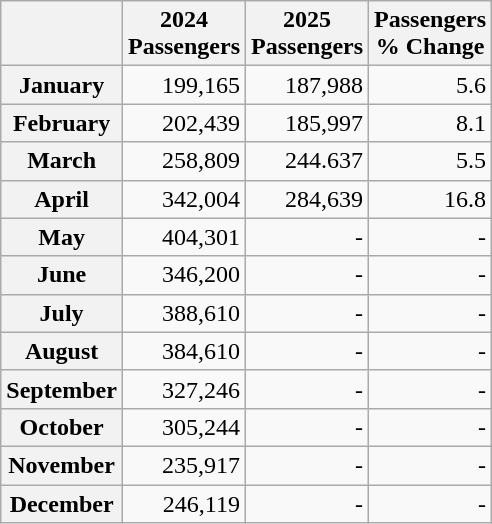<table class="wikitable" style="text-align: right; width:250px;" align="center">
<tr>
<th style="width:75px"></th>
<th style="width:100px">2024 Passengers</th>
<th style="width:100px">2025 Passengers</th>
<th style="width:100px">Passengers % Change</th>
</tr>
<tr>
<th>January</th>
<td>199,165</td>
<td>187,988</td>
<td> 5.6</td>
</tr>
<tr>
<th>February</th>
<td>202,439</td>
<td>185,997</td>
<td> 8.1</td>
</tr>
<tr>
<th>March</th>
<td>258,809</td>
<td>244.637</td>
<td> 5.5</td>
</tr>
<tr>
<th>April</th>
<td>342,004</td>
<td>284,639</td>
<td> 16.8</td>
</tr>
<tr>
<th>May</th>
<td>404,301</td>
<td>-</td>
<td>-</td>
</tr>
<tr>
<th>June</th>
<td>346,200</td>
<td>-</td>
<td>-</td>
</tr>
<tr>
<th>July</th>
<td>388,610</td>
<td>-</td>
<td>-</td>
</tr>
<tr>
<th>August</th>
<td>384,610</td>
<td>-</td>
<td>-</td>
</tr>
<tr>
<th>September</th>
<td>327,246</td>
<td>-</td>
<td>-</td>
</tr>
<tr>
<th>October</th>
<td>305,244</td>
<td>-</td>
<td>-</td>
</tr>
<tr>
<th>November</th>
<td>235,917</td>
<td>-</td>
<td>-</td>
</tr>
<tr>
<th>December</th>
<td>246,119</td>
<td>-</td>
<td>-</td>
</tr>
</table>
